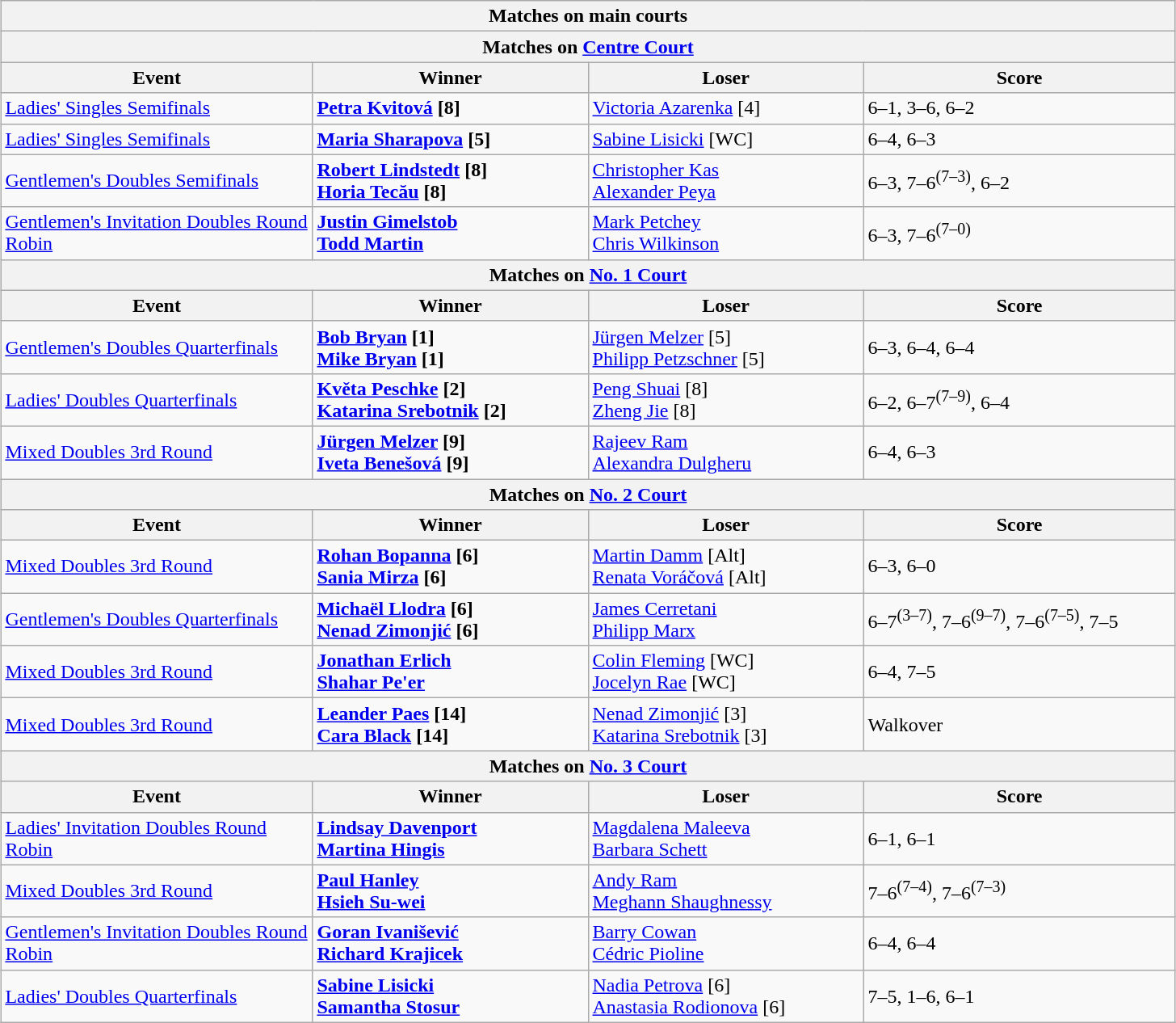<table class="wikitable collapsible uncollapsed" style="margin:auto;">
<tr>
<th colspan="4" style="white-space:nowrap;">Matches on main courts</th>
</tr>
<tr>
<th colspan="4">Matches on <a href='#'>Centre Court</a></th>
</tr>
<tr>
<th width=220>Event</th>
<th width=220>Winner</th>
<th width=220>Loser</th>
<th width=250>Score</th>
</tr>
<tr>
<td><a href='#'>Ladies' Singles Semifinals</a></td>
<td> <strong><a href='#'>Petra Kvitová</a> [8]</strong></td>
<td> <a href='#'>Victoria Azarenka</a> [4]</td>
<td>6–1, 3–6, 6–2</td>
</tr>
<tr>
<td><a href='#'>Ladies' Singles Semifinals</a></td>
<td> <strong><a href='#'>Maria Sharapova</a> [5]</strong></td>
<td> <a href='#'>Sabine Lisicki</a> [WC]</td>
<td>6–4, 6–3</td>
</tr>
<tr>
<td><a href='#'>Gentlemen's Doubles Semifinals</a></td>
<td> <strong><a href='#'>Robert Lindstedt</a> [8]</strong><br> <strong><a href='#'>Horia Tecău</a> [8]</strong></td>
<td> <a href='#'>Christopher Kas</a><br> <a href='#'>Alexander Peya</a></td>
<td>6–3, 7–6<sup>(7–3)</sup>, 6–2</td>
</tr>
<tr>
<td><a href='#'>Gentlemen's Invitation Doubles Round Robin</a></td>
<td> <strong><a href='#'>Justin Gimelstob</a></strong><br> <strong><a href='#'>Todd Martin</a></strong></td>
<td> <a href='#'>Mark Petchey</a><br> <a href='#'>Chris Wilkinson</a></td>
<td>6–3, 7–6<sup>(7–0)</sup></td>
</tr>
<tr>
<th colspan="4">Matches on <a href='#'>No. 1 Court</a></th>
</tr>
<tr>
<th width=220>Event</th>
<th width=220>Winner</th>
<th width=220>Loser</th>
<th width=250>Score</th>
</tr>
<tr>
<td><a href='#'>Gentlemen's Doubles Quarterfinals</a></td>
<td> <strong><a href='#'>Bob Bryan</a> [1]</strong><br> <strong><a href='#'>Mike Bryan</a> [1]</strong></td>
<td> <a href='#'>Jürgen Melzer</a> [5]<br> <a href='#'>Philipp Petzschner</a> [5]</td>
<td>6–3, 6–4, 6–4</td>
</tr>
<tr>
<td><a href='#'>Ladies' Doubles Quarterfinals</a></td>
<td> <strong><a href='#'>Květa Peschke</a> [2]</strong><br> <strong><a href='#'>Katarina Srebotnik</a> [2]</strong></td>
<td> <a href='#'>Peng Shuai</a> [8]<br> <a href='#'>Zheng Jie</a> [8]</td>
<td>6–2, 6–7<sup>(7–9)</sup>, 6–4</td>
</tr>
<tr>
<td><a href='#'>Mixed Doubles 3rd Round</a></td>
<td> <strong><a href='#'>Jürgen Melzer</a> [9]</strong><br> <strong><a href='#'>Iveta Benešová</a> [9]</strong></td>
<td> <a href='#'>Rajeev Ram</a><br> <a href='#'>Alexandra Dulgheru</a></td>
<td>6–4, 6–3</td>
</tr>
<tr>
<th colspan="4">Matches on <a href='#'>No. 2 Court</a></th>
</tr>
<tr>
<th width=220>Event</th>
<th width=220>Winner</th>
<th width=220>Loser</th>
<th width=250>Score</th>
</tr>
<tr>
<td><a href='#'>Mixed Doubles 3rd Round</a></td>
<td> <strong><a href='#'>Rohan Bopanna</a> [6]</strong><br> <strong><a href='#'>Sania Mirza</a> [6]</strong></td>
<td> <a href='#'>Martin Damm</a> [Alt]<br> <a href='#'>Renata Voráčová</a> [Alt]</td>
<td>6–3, 6–0</td>
</tr>
<tr>
<td><a href='#'>Gentlemen's Doubles Quarterfinals</a></td>
<td> <strong><a href='#'>Michaël Llodra</a> [6]</strong> <br>  <strong><a href='#'>Nenad Zimonjić</a> [6]</strong></td>
<td> <a href='#'>James Cerretani</a> <br>  <a href='#'>Philipp Marx</a></td>
<td>6–7<sup>(3–7)</sup>, 7–6<sup>(9–7)</sup>, 7–6<sup>(7–5)</sup>, 7–5</td>
</tr>
<tr>
<td><a href='#'>Mixed Doubles 3rd Round</a></td>
<td> <strong><a href='#'>Jonathan Erlich</a></strong> <br>  <strong><a href='#'>Shahar Pe'er</a></strong></td>
<td> <a href='#'>Colin Fleming</a> [WC] <br>  <a href='#'>Jocelyn Rae</a> [WC]</td>
<td>6–4, 7–5</td>
</tr>
<tr>
<td><a href='#'>Mixed Doubles 3rd Round</a></td>
<td> <strong><a href='#'>Leander Paes</a> [14]</strong><br> <strong><a href='#'>Cara Black</a> [14]</strong></td>
<td> <a href='#'>Nenad Zimonjić</a> [3]<br> <a href='#'>Katarina Srebotnik</a> [3]</td>
<td>Walkover</td>
</tr>
<tr>
<th colspan="4">Matches on <a href='#'>No. 3 Court</a></th>
</tr>
<tr>
<th width=250>Event</th>
<th width=220>Winner</th>
<th width=220>Loser</th>
<th width=220>Score</th>
</tr>
<tr>
<td><a href='#'>Ladies' Invitation Doubles Round Robin</a></td>
<td> <strong><a href='#'>Lindsay Davenport</a></strong><br> <strong><a href='#'>Martina Hingis</a></strong></td>
<td> <a href='#'>Magdalena Maleeva</a><br> <a href='#'>Barbara Schett</a></td>
<td>6–1, 6–1</td>
</tr>
<tr>
<td><a href='#'>Mixed Doubles 3rd Round</a></td>
<td> <strong><a href='#'>Paul Hanley</a></strong><br> <strong><a href='#'>Hsieh Su-wei</a></strong></td>
<td> <a href='#'>Andy Ram</a><br> <a href='#'>Meghann Shaughnessy</a></td>
<td>7–6<sup>(7–4)</sup>, 7–6<sup>(7–3)</sup></td>
</tr>
<tr>
<td><a href='#'>Gentlemen's Invitation Doubles Round Robin</a></td>
<td> <strong><a href='#'>Goran Ivanišević</a></strong><br> <strong><a href='#'>Richard Krajicek</a></strong></td>
<td> <a href='#'>Barry Cowan</a><br> <a href='#'>Cédric Pioline</a></td>
<td>6–4, 6–4</td>
</tr>
<tr>
<td><a href='#'>Ladies' Doubles Quarterfinals</a></td>
<td> <strong><a href='#'>Sabine Lisicki</a></strong><br> <strong><a href='#'>Samantha Stosur</a></strong></td>
<td> <a href='#'>Nadia Petrova</a> [6]<br> <a href='#'>Anastasia Rodionova</a> [6]</td>
<td>7–5, 1–6, 6–1</td>
</tr>
</table>
